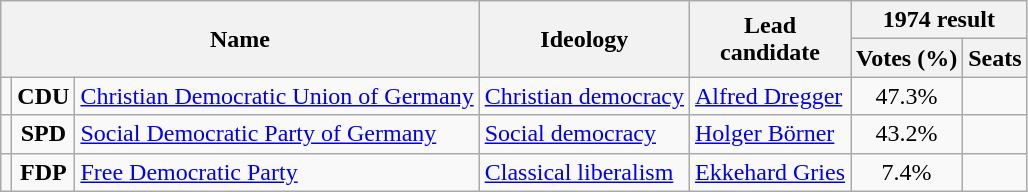<table class="wikitable">
<tr>
<th rowspan=2 colspan=3>Name</th>
<th rowspan=2>Ideology</th>
<th rowspan=2>Lead<br>candidate</th>
<th colspan=2>1974 result</th>
</tr>
<tr>
<th>Votes (%)</th>
<th>Seats</th>
</tr>
<tr>
<td bgcolor=></td>
<td align=center><strong>CDU</strong></td>
<td><a href='#'>Christian Democratic Union of Germany</a><br></td>
<td><a href='#'>Christian democracy</a></td>
<td><a href='#'>Alfred Dregger</a></td>
<td align=center>47.3%</td>
<td></td>
</tr>
<tr>
<td bgcolor=></td>
<td align=center><strong>SPD</strong></td>
<td><a href='#'>Social Democratic Party of Germany</a><br></td>
<td><a href='#'>Social democracy</a></td>
<td><a href='#'>Holger Börner</a></td>
<td align=center>43.2%</td>
<td></td>
</tr>
<tr>
<td bgcolor=></td>
<td align=center><strong>FDP</strong></td>
<td><a href='#'>Free Democratic Party</a><br></td>
<td><a href='#'>Classical liberalism</a></td>
<td><a href='#'>Ekkehard Gries</a></td>
<td align=center>7.4%</td>
<td></td>
</tr>
</table>
